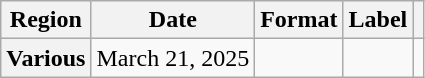<table class="wikitable plainrowheaders">
<tr>
<th scope="col">Region</th>
<th scope="col">Date</th>
<th scope="col">Format</th>
<th scope="col">Label</th>
<th scope="col"></th>
</tr>
<tr>
<th scope="row">Various</th>
<td>March 21, 2025</td>
<td></td>
<td></td>
<td style="text-align:center"></td>
</tr>
</table>
